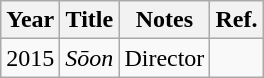<table class="wikitable">
<tr>
<th>Year</th>
<th>Title</th>
<th>Notes</th>
<th>Ref.</th>
</tr>
<tr>
<td>2015</td>
<td><em>Sōon</em></td>
<td>Director</td>
<td></td>
</tr>
</table>
